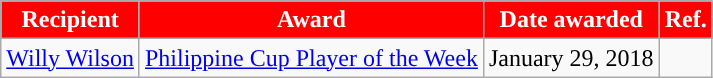<table class="wikitable sortable sortable" style="text-align: center">
<tr>
<th style="background:#FF0000; color:#FFFFFF; ">Recipient</th>
<th style="background:#FF0000; color:#FFFFFF; ">Award</th>
<th style="background:#FF0000; color:#FFFFFF; ">Date awarded</th>
<th style="background:#FF0000; color:#FFFFFF; ">Ref.</th>
</tr>
<tr>
<td><a href='#'>Willy Wilson</a></td>
<td><a href='#'>Philippine Cup Player of the Week</a></td>
<td>January 29, 2018</td>
<td></td>
</tr>
</table>
